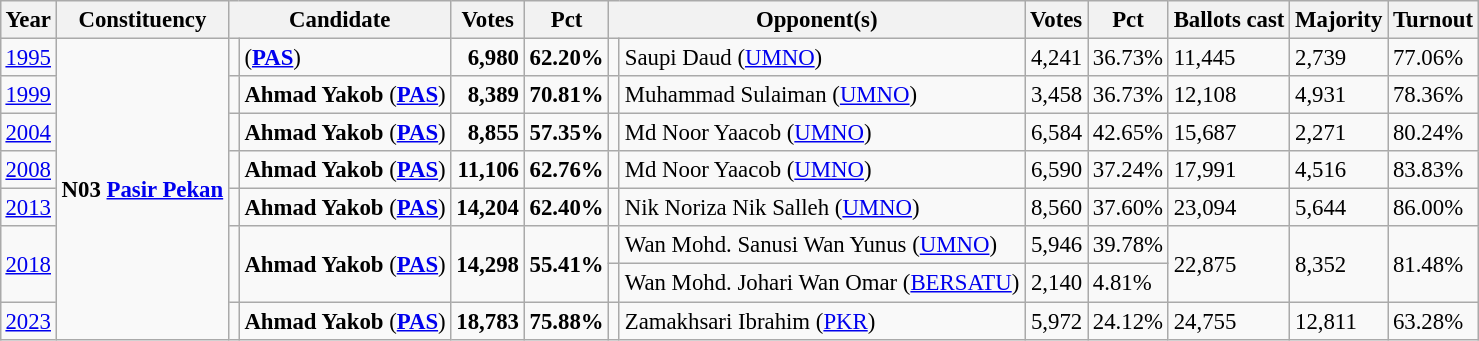<table class="wikitable" style="margin:0.5em ; font-size:95%">
<tr>
<th>Year</th>
<th>Constituency</th>
<th colspan=2>Candidate</th>
<th>Votes</th>
<th>Pct</th>
<th colspan=2>Opponent(s)</th>
<th>Votes</th>
<th>Pct</th>
<th>Ballots cast</th>
<th>Majority</th>
<th>Turnout</th>
</tr>
<tr>
<td><a href='#'>1995</a></td>
<td rowspan=8><strong>N03 <a href='#'>Pasir Pekan</a></strong></td>
<td></td>
<td> (<a href='#'><strong>PAS</strong></a>)</td>
<td align="right"><strong>6,980</strong></td>
<td><strong>62.20%</strong></td>
<td></td>
<td>Saupi Daud (<a href='#'>UMNO</a>)</td>
<td align="right">4,241</td>
<td>36.73%</td>
<td>11,445</td>
<td>2,739</td>
<td>77.06%</td>
</tr>
<tr>
<td><a href='#'>1999</a></td>
<td></td>
<td><strong>Ahmad Yakob</strong> (<a href='#'><strong>PAS</strong></a>)</td>
<td align="right"><strong>8,389</strong></td>
<td><strong>70.81%</strong></td>
<td></td>
<td>Muhammad Sulaiman (<a href='#'>UMNO</a>)</td>
<td align="right">3,458</td>
<td>36.73%</td>
<td>12,108</td>
<td>4,931</td>
<td>78.36%</td>
</tr>
<tr>
<td><a href='#'>2004</a></td>
<td></td>
<td><strong>Ahmad Yakob</strong> (<a href='#'><strong>PAS</strong></a>)</td>
<td align="right"><strong>8,855</strong></td>
<td><strong>57.35%</strong></td>
<td></td>
<td>Md Noor Yaacob (<a href='#'>UMNO</a>)</td>
<td align="right">6,584</td>
<td>42.65%</td>
<td>15,687</td>
<td>2,271</td>
<td>80.24%</td>
</tr>
<tr>
<td><a href='#'>2008</a></td>
<td></td>
<td><strong>Ahmad Yakob</strong> (<a href='#'><strong>PAS</strong></a>)</td>
<td align="right"><strong>11,106</strong></td>
<td><strong>62.76%</strong></td>
<td></td>
<td>Md Noor Yaacob (<a href='#'>UMNO</a>)</td>
<td align="right">6,590</td>
<td>37.24%</td>
<td>17,991</td>
<td>4,516</td>
<td>83.83%</td>
</tr>
<tr>
<td><a href='#'>2013</a></td>
<td></td>
<td><strong>Ahmad Yakob</strong> (<a href='#'><strong>PAS</strong></a>)</td>
<td align="right"><strong>14,204</strong></td>
<td><strong>62.40%</strong></td>
<td></td>
<td>Nik Noriza Nik Salleh (<a href='#'>UMNO</a>)</td>
<td align="right">8,560</td>
<td>37.60%</td>
<td>23,094</td>
<td>5,644</td>
<td>86.00%</td>
</tr>
<tr>
<td rowspan=2><a href='#'>2018</a></td>
<td rowspan=2 ></td>
<td rowspan=2><strong>Ahmad Yakob</strong> (<a href='#'><strong>PAS</strong></a>)</td>
<td rowspan=2 align="right"><strong>14,298</strong></td>
<td rowspan=2><strong>55.41%</strong></td>
<td></td>
<td>Wan Mohd. Sanusi Wan Yunus (<a href='#'>UMNO</a>)</td>
<td align="right">5,946</td>
<td>39.78%</td>
<td rowspan=2>22,875</td>
<td rowspan=2>8,352</td>
<td rowspan=2>81.48%</td>
</tr>
<tr>
<td></td>
<td>Wan Mohd. Johari Wan Omar (<a href='#'>BERSATU</a>)</td>
<td align="right">2,140</td>
<td>4.81%</td>
</tr>
<tr>
<td><a href='#'>2023</a></td>
<td></td>
<td><strong>Ahmad Yakob</strong> (<a href='#'><strong>PAS</strong></a>)</td>
<td align="right"><strong>18,783</strong></td>
<td align="right"><strong>75.88%</strong></td>
<td></td>
<td>Zamakhsari Ibrahim (<a href='#'>PKR</a>)</td>
<td align="right">5,972</td>
<td align="right">24.12%</td>
<td>24,755</td>
<td>12,811</td>
<td>63.28%</td>
</tr>
</table>
